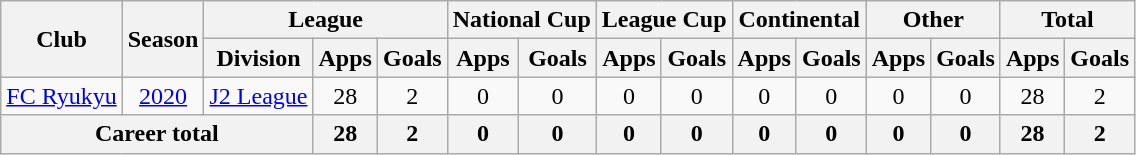<table class="wikitable" style="text-align: center">
<tr>
<th rowspan="2">Club</th>
<th rowspan="2">Season</th>
<th colspan="3">League</th>
<th colspan="2">National Cup</th>
<th colspan="2">League Cup</th>
<th colspan="2">Continental</th>
<th colspan="2">Other</th>
<th colspan="2">Total</th>
</tr>
<tr>
<th>Division</th>
<th>Apps</th>
<th>Goals</th>
<th>Apps</th>
<th>Goals</th>
<th>Apps</th>
<th>Goals</th>
<th>Apps</th>
<th>Goals</th>
<th>Apps</th>
<th>Goals</th>
<th>Apps</th>
<th>Goals</th>
</tr>
<tr>
<td><a href='#'>FC Ryukyu</a></td>
<td><a href='#'>2020</a></td>
<td><a href='#'>J2 League</a></td>
<td>28</td>
<td>2</td>
<td>0</td>
<td>0</td>
<td>0</td>
<td>0</td>
<td>0</td>
<td>0</td>
<td>0</td>
<td>0</td>
<td>28</td>
<td>2</td>
</tr>
<tr>
<th colspan=3>Career total</th>
<th>28</th>
<th>2</th>
<th>0</th>
<th>0</th>
<th>0</th>
<th>0</th>
<th>0</th>
<th>0</th>
<th>0</th>
<th>0</th>
<th>28</th>
<th>2</th>
</tr>
</table>
